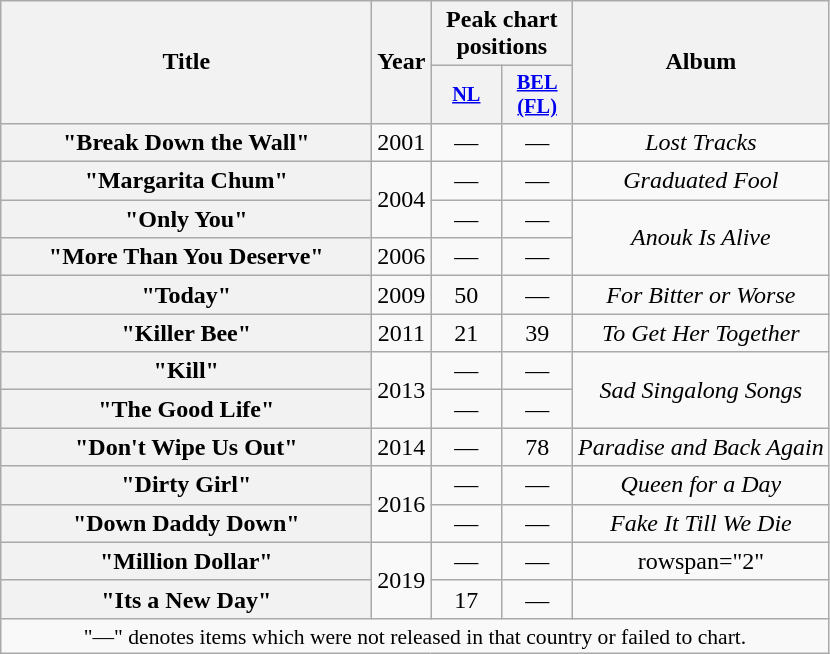<table class="wikitable plainrowheaders" style="text-align:center;">
<tr>
<th scope="col" rowspan="2" style="width:15em;">Title</th>
<th scope="col" rowspan="2" style="width:1em;">Year</th>
<th scope="col" colspan="2">Peak chart positions</th>
<th scope="col" rowspan="2">Album</th>
</tr>
<tr>
<th scope="col" style="width:3em;font-size:85%;"><a href='#'>NL</a><br></th>
<th scope="col" style="width:3em;font-size:85%;"><a href='#'>BEL<br>(FL)</a><br></th>
</tr>
<tr>
<th scope="row">"Break Down the Wall"</th>
<td>2001</td>
<td>—</td>
<td>—</td>
<td><em>Lost Tracks</em></td>
</tr>
<tr>
<th scope="row">"Margarita Chum"</th>
<td rowspan="2">2004</td>
<td>—</td>
<td>—</td>
<td><em>Graduated Fool</em></td>
</tr>
<tr>
<th scope="row">"Only You"</th>
<td>—</td>
<td>—</td>
<td rowspan="2"><em>Anouk Is Alive</em></td>
</tr>
<tr>
<th scope="row">"More Than You Deserve"</th>
<td>2006</td>
<td>—</td>
<td>—</td>
</tr>
<tr>
<th scope="row">"Today"</th>
<td>2009</td>
<td>50</td>
<td>—</td>
<td><em>For Bitter or Worse</em></td>
</tr>
<tr>
<th scope="row">"Killer Bee"</th>
<td>2011</td>
<td>21</td>
<td>39</td>
<td><em>To Get Her Together</em></td>
</tr>
<tr>
<th scope="row">"Kill"</th>
<td rowspan="2">2013</td>
<td>—</td>
<td>—</td>
<td rowspan="2"><em>Sad Singalong Songs</em></td>
</tr>
<tr>
<th scope="row">"The Good Life"</th>
<td>—</td>
<td>—</td>
</tr>
<tr>
<th scope="row">"Don't Wipe Us Out"</th>
<td>2014</td>
<td>—</td>
<td>78</td>
<td><em>Paradise and Back Again</em></td>
</tr>
<tr>
<th scope="row">"Dirty Girl"</th>
<td rowspan="2">2016</td>
<td>—</td>
<td>—</td>
<td><em>Queen for a Day</em></td>
</tr>
<tr>
<th scope="row">"Down Daddy Down"</th>
<td>—</td>
<td>—</td>
<td><em>Fake It Till We Die</em></td>
</tr>
<tr>
<th scope="row">"Million Dollar"</th>
<td rowspan="2">2019</td>
<td>—</td>
<td>—</td>
<td>rowspan="2" </td>
</tr>
<tr>
<th scope="row">"Its a New Day"</th>
<td>17</td>
<td>—</td>
</tr>
<tr>
<td colspan="14" style="font-size:90%">"—" denotes items which were not released in that country or failed to chart.</td>
</tr>
</table>
